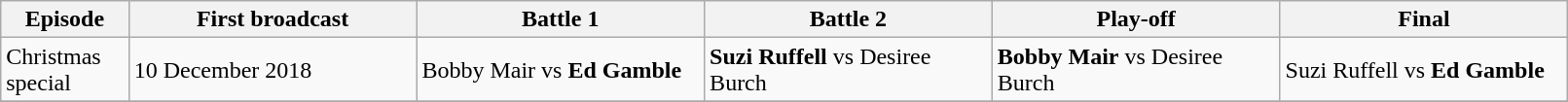<table class="wikitable" style="width:85%;">
<tr>
<th style="width:8%;">Episode</th>
<th style="width:18%;">First broadcast</th>
<th style="width:18%;">Battle 1</th>
<th style="width:18%;">Battle 2</th>
<th style="width:18%;">Play-off</th>
<th style="width:18%;">Final</th>
</tr>
<tr>
<td>Christmas special</td>
<td>10 December 2018</td>
<td>Bobby Mair vs <strong>Ed Gamble</strong></td>
<td><strong>Suzi Ruffell</strong> vs Desiree Burch</td>
<td><strong>Bobby Mair</strong> vs Desiree Burch</td>
<td>Suzi Ruffell vs <strong>Ed Gamble</strong></td>
</tr>
<tr>
</tr>
</table>
